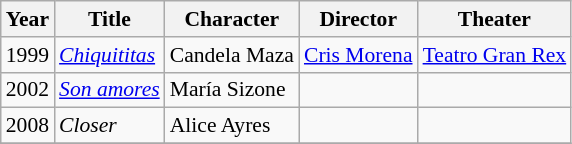<table class="wikitable" style="font-size: 90%;">
<tr>
<th>Year</th>
<th>Title</th>
<th>Character</th>
<th>Director</th>
<th>Theater</th>
</tr>
<tr>
<td>1999</td>
<td><em><a href='#'>Chiquititas</a></em></td>
<td>Candela Maza</td>
<td><a href='#'>Cris Morena</a></td>
<td><a href='#'>Teatro Gran Rex</a></td>
</tr>
<tr>
<td>2002</td>
<td><em><a href='#'>Son amores</a></em></td>
<td>María Sizone</td>
<td></td>
<td></td>
</tr>
<tr>
<td>2008</td>
<td><em>Closer</em></td>
<td>Alice Ayres</td>
<td></td>
<td></td>
</tr>
<tr>
</tr>
</table>
